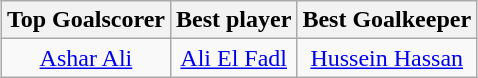<table class="wikitable" style="text-align: center; margin: 0 auto;">
<tr>
<th>Top Goalscorer</th>
<th>Best player</th>
<th>Best Goalkeeper</th>
</tr>
<tr>
<td> <a href='#'>Ashar Ali</a></td>
<td> <a href='#'>Ali El Fadl</a></td>
<td> <a href='#'>Hussein Hassan</a></td>
</tr>
</table>
